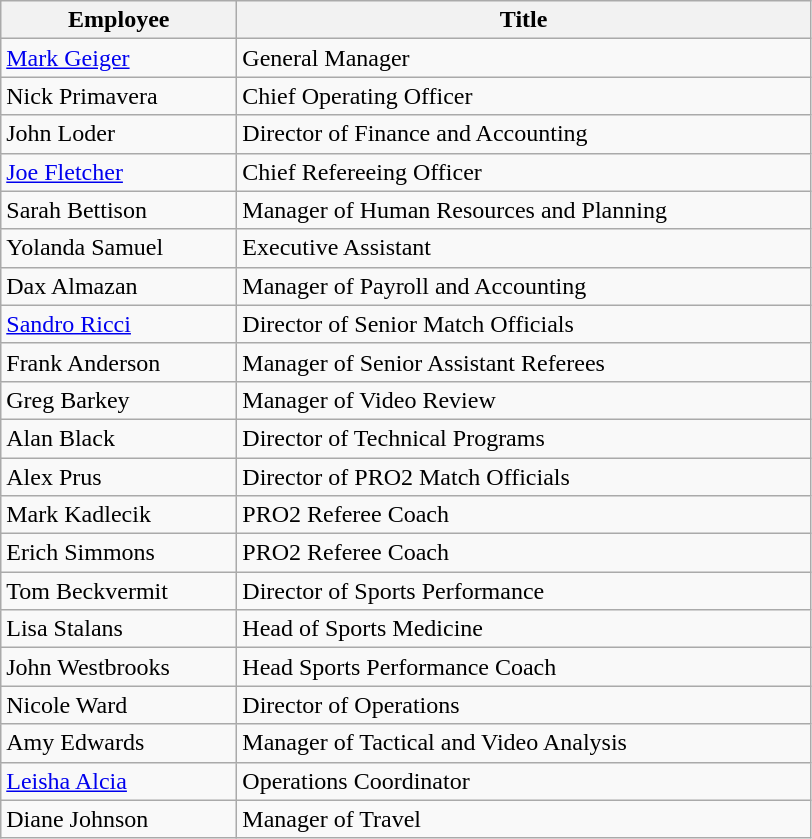<table class="wikitable">
<tr>
<th style="width:150px;" scope="col">Employee</th>
<th style="width:375px;">Title</th>
</tr>
<tr>
<td><a href='#'>Mark Geiger</a></td>
<td>General Manager</td>
</tr>
<tr>
<td>Nick Primavera</td>
<td>Chief Operating Officer</td>
</tr>
<tr>
<td>John Loder</td>
<td>Director of Finance and Accounting</td>
</tr>
<tr>
<td><a href='#'>Joe Fletcher</a></td>
<td>Chief Refereeing Officer</td>
</tr>
<tr>
<td>Sarah Bettison</td>
<td>Manager of Human Resources and Planning</td>
</tr>
<tr>
<td>Yolanda Samuel</td>
<td>Executive Assistant</td>
</tr>
<tr>
<td>Dax Almazan</td>
<td>Manager of Payroll and Accounting</td>
</tr>
<tr>
<td><a href='#'>Sandro Ricci</a></td>
<td>Director of Senior Match Officials</td>
</tr>
<tr>
<td>Frank Anderson</td>
<td>Manager of Senior Assistant Referees</td>
</tr>
<tr>
<td>Greg Barkey</td>
<td>Manager of Video Review</td>
</tr>
<tr>
<td>Alan Black</td>
<td>Director of Technical Programs</td>
</tr>
<tr>
<td>Alex Prus</td>
<td>Director of PRO2 Match Officials</td>
</tr>
<tr>
<td>Mark Kadlecik</td>
<td>PRO2 Referee Coach</td>
</tr>
<tr>
<td>Erich Simmons</td>
<td>PRO2 Referee Coach</td>
</tr>
<tr>
<td>Tom Beckvermit</td>
<td>Director of Sports Performance</td>
</tr>
<tr>
<td>Lisa Stalans</td>
<td>Head of Sports Medicine</td>
</tr>
<tr>
<td>John Westbrooks</td>
<td>Head Sports Performance Coach</td>
</tr>
<tr>
<td>Nicole Ward</td>
<td>Director of Operations</td>
</tr>
<tr>
<td>Amy Edwards</td>
<td>Manager of Tactical and Video Analysis</td>
</tr>
<tr>
<td><a href='#'>Leisha Alcia</a></td>
<td>Operations Coordinator</td>
</tr>
<tr>
<td>Diane Johnson</td>
<td>Manager of Travel</td>
</tr>
</table>
